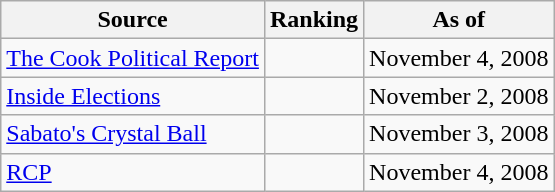<table class="wikitable" style="text-align:center">
<tr>
<th>Source</th>
<th>Ranking</th>
<th>As of</th>
</tr>
<tr>
<td align=left><a href='#'>The Cook Political Report</a></td>
<td></td>
<td>November 4, 2008</td>
</tr>
<tr>
<td align=left><a href='#'>Inside Elections</a></td>
<td></td>
<td>November 2, 2008</td>
</tr>
<tr>
<td align=left><a href='#'>Sabato's Crystal Ball</a></td>
<td></td>
<td>November 3, 2008</td>
</tr>
<tr>
<td style="text-align:left;"><a href='#'>RCP</a></td>
<td></td>
<td>November 4, 2008</td>
</tr>
</table>
